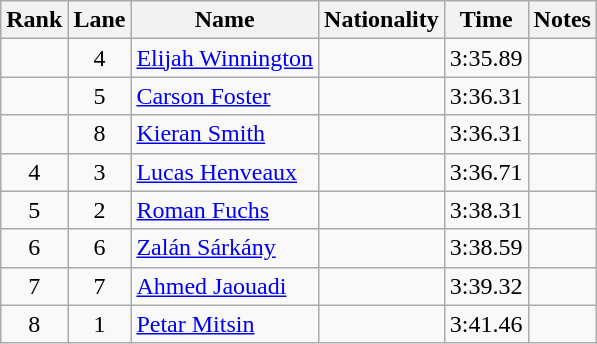<table class="wikitable sortable" style="text-align:center">
<tr>
<th>Rank</th>
<th>Lane</th>
<th>Name</th>
<th>Nationality</th>
<th>Time</th>
<th>Notes</th>
</tr>
<tr>
<td></td>
<td>4</td>
<td align=left><a href='#'>Elijah Winnington</a></td>
<td align=left></td>
<td>3:35.89</td>
<td></td>
</tr>
<tr>
<td></td>
<td>5</td>
<td align=left><a href='#'>Carson Foster</a></td>
<td align=left></td>
<td>3:36.31</td>
<td></td>
</tr>
<tr>
<td></td>
<td>8</td>
<td align=left><a href='#'>Kieran Smith</a></td>
<td align=left></td>
<td>3:36.31</td>
<td></td>
</tr>
<tr>
<td>4</td>
<td>3</td>
<td align=left><a href='#'>Lucas Henveaux</a></td>
<td align=left></td>
<td>3:36.71</td>
<td></td>
</tr>
<tr>
<td>5</td>
<td>2</td>
<td align=left><a href='#'>Roman Fuchs</a></td>
<td align=left></td>
<td>3:38.31</td>
<td></td>
</tr>
<tr>
<td>6</td>
<td>6</td>
<td align=left><a href='#'>Zalán Sárkány</a></td>
<td align=left></td>
<td>3:38.59</td>
<td></td>
</tr>
<tr>
<td>7</td>
<td>7</td>
<td align=left><a href='#'>Ahmed Jaouadi</a></td>
<td align=left></td>
<td>3:39.32</td>
<td></td>
</tr>
<tr>
<td>8</td>
<td>1</td>
<td align=left><a href='#'>Petar Mitsin</a></td>
<td align=left></td>
<td>3:41.46</td>
<td></td>
</tr>
</table>
